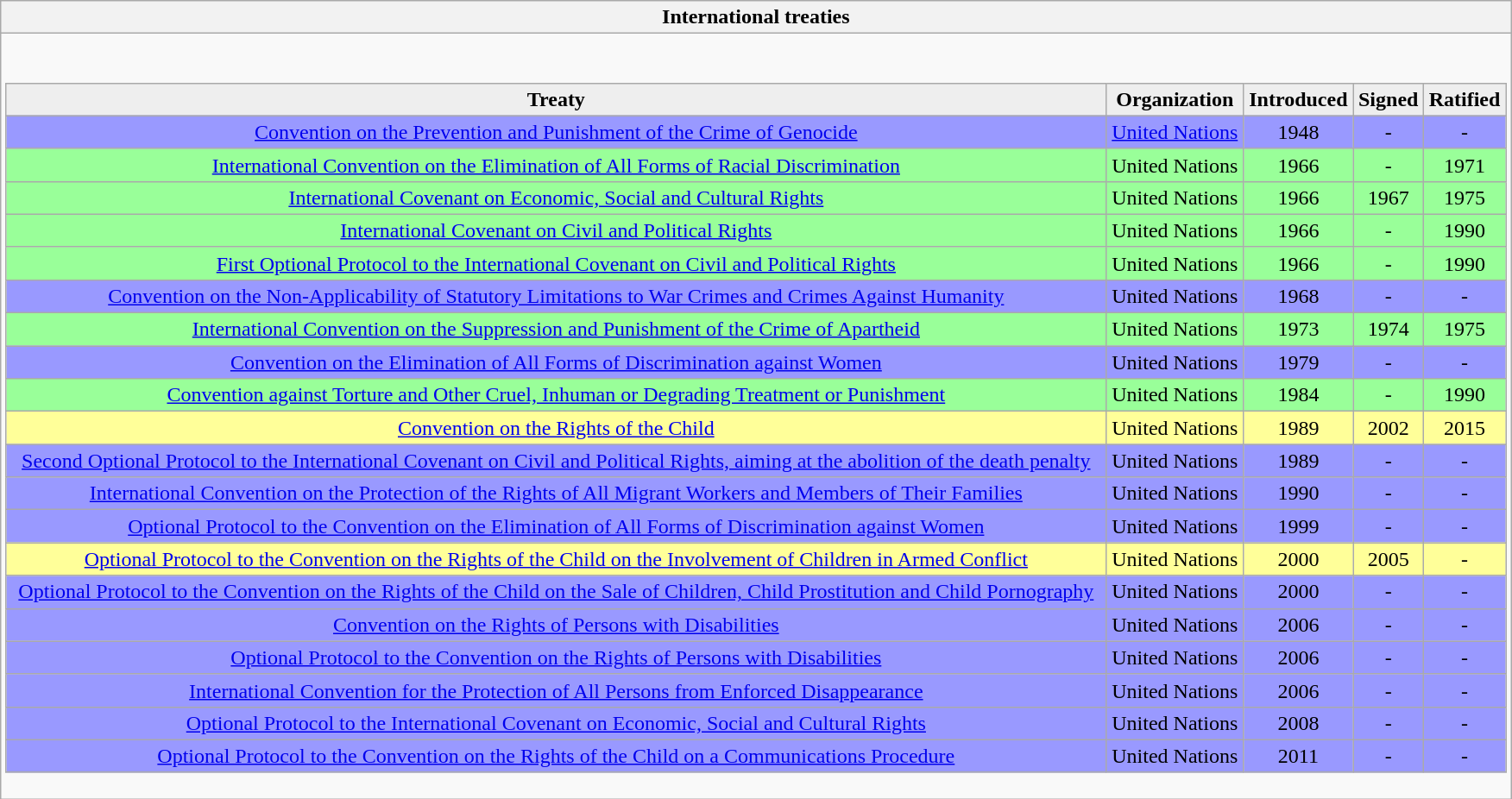<table class="wikitable collapsible collapsed" style="border:none; ">
<tr>
<th>International treaties</th>
</tr>
<tr>
<td><br><table class="wikitable sortable" width=100% style="border-collapse:collapse;">
<tr style="background:#eee; font-weight:bold; text-align:center;">
<td>Treaty</td>
<td>Organization</td>
<td>Introduced</td>
<td>Signed</td>
<td>Ratified</td>
</tr>
<tr align=center>
<td style="background:#99f; align=left"><a href='#'>Convention on the Prevention and Punishment of the Crime of Genocide</a></td>
<td style="background:#99f;"><a href='#'>United Nations</a></td>
<td style="background:#99f;">1948</td>
<td style="background:#99f;">-</td>
<td style="background:#99f;">-</td>
</tr>
<tr align=center>
<td style="background:#9f9; align=left"><a href='#'>International Convention on the Elimination of All Forms of Racial Discrimination</a></td>
<td style="background:#9f9;">United Nations</td>
<td style="background:#9f9;">1966</td>
<td style="background:#9f9;">-</td>
<td style="background:#9f9;">1971</td>
</tr>
<tr align=center>
<td style="background:#9f9; align=left"><a href='#'>International Covenant on Economic, Social and Cultural Rights</a></td>
<td style="background:#9f9;">United Nations</td>
<td style="background:#9f9;">1966</td>
<td style="background:#9f9;">1967</td>
<td style="background:#9f9;">1975</td>
</tr>
<tr align=center>
<td style="background:#9f9; align=left"><a href='#'>International Covenant on Civil and Political Rights</a></td>
<td style="background:#9f9;">United Nations</td>
<td style="background:#9f9;">1966</td>
<td style="background:#9f9;">-</td>
<td style="background:#9f9;">1990</td>
</tr>
<tr align=center>
<td style="background:#9f9; align=left"><a href='#'>First Optional Protocol to the International Covenant on Civil and Political Rights</a></td>
<td style="background:#9f9;">United Nations</td>
<td style="background:#9f9;">1966</td>
<td style="background:#9f9;">-</td>
<td style="background:#9f9;">1990</td>
</tr>
<tr align=center>
<td style="background:#99f; align=left"><a href='#'>Convention on the Non-Applicability of Statutory Limitations to War Crimes and Crimes Against Humanity</a></td>
<td style="background:#99f;">United Nations</td>
<td style="background:#99f;">1968</td>
<td style="background:#99f;">-</td>
<td style="background:#99f;">-</td>
</tr>
<tr align=center>
<td style="background:#9f9; align=left"><a href='#'>International Convention on the Suppression and Punishment of the Crime of Apartheid</a></td>
<td style="background:#9f9;">United Nations</td>
<td style="background:#9f9;">1973</td>
<td style="background:#9f9;">1974</td>
<td style="background:#9f9;">1975</td>
</tr>
<tr align=center>
<td style="background:#99f; align=left"><a href='#'>Convention on the Elimination of All Forms of Discrimination against Women</a></td>
<td style="background:#99f;">United Nations</td>
<td style="background:#99f;">1979</td>
<td style="background:#99f;">-</td>
<td style="background:#99f;">-</td>
</tr>
<tr align=center>
<td style="background:#9f9; align=left"><a href='#'>Convention against Torture and Other Cruel, Inhuman or Degrading Treatment or Punishment</a></td>
<td style="background:#9f9;">United Nations</td>
<td style="background:#9f9;">1984</td>
<td style="background:#9f9;">-</td>
<td style="background:#9f9;">1990</td>
</tr>
<tr align=center>
<td style="background:#ff9; align=left"><a href='#'>Convention on the Rights of the Child</a></td>
<td style="background:#ff9;">United Nations</td>
<td style="background:#ff9;">1989</td>
<td style="background:#ff9;">2002</td>
<td style="background:#ff9;">2015</td>
</tr>
<tr align=center>
<td style="background:#99f; align=left"><a href='#'>Second Optional Protocol to the International Covenant on Civil and Political Rights, aiming at the abolition of the death penalty</a></td>
<td style="background:#99f;">United Nations</td>
<td style="background:#99f;">1989</td>
<td style="background:#99f;">-</td>
<td style="background:#99f;">-</td>
</tr>
<tr align=center>
<td style="background:#99f; align=left"><a href='#'>International Convention on the Protection of the Rights of All Migrant Workers and Members of Their Families</a></td>
<td style="background:#99f;">United Nations</td>
<td style="background:#99f;">1990</td>
<td style="background:#99f;">-</td>
<td style="background:#99f;">-</td>
</tr>
<tr align=center>
<td style="background:#99f; align=left"><a href='#'>Optional Protocol to the Convention on the Elimination of All Forms of Discrimination against Women</a></td>
<td style="background:#99f;">United Nations</td>
<td style="background:#99f;">1999</td>
<td style="background:#99f;">-</td>
<td style="background:#99f;">-</td>
</tr>
<tr align=center>
<td style="background:#ff9; align=left"><a href='#'>Optional Protocol to the Convention on the Rights of the Child on the Involvement of Children in Armed Conflict</a></td>
<td style="background:#ff9;">United Nations</td>
<td style="background:#ff9;">2000</td>
<td style="background:#ff9;">2005</td>
<td style="background:#ff9;">-</td>
</tr>
<tr align=center>
<td style="background:#99f; align=left"><a href='#'>Optional Protocol to the Convention on the Rights of the Child on the Sale of Children, Child Prostitution and Child Pornography</a></td>
<td style="background:#99f;">United Nations</td>
<td style="background:#99f;">2000</td>
<td style="background:#99f;">-</td>
<td style="background:#99f;">-</td>
</tr>
<tr align=center>
<td style="background:#99f; align=left"><a href='#'>Convention on the Rights of Persons with Disabilities</a></td>
<td style="background:#99f;">United Nations</td>
<td style="background:#99f;">2006</td>
<td style="background:#99f;">-</td>
<td style="background:#99f;">-</td>
</tr>
<tr align=center>
<td style="background:#99f; align=left"><a href='#'>Optional Protocol to the Convention on the Rights of Persons with Disabilities</a></td>
<td style="background:#99f;">United Nations</td>
<td style="background:#99f;">2006</td>
<td style="background:#99f;">-</td>
<td style="background:#99f;">-</td>
</tr>
<tr align=center>
<td style="background:#99f; align=left"><a href='#'>International Convention for the Protection of All Persons from Enforced Disappearance</a></td>
<td style="background:#99f;">United Nations</td>
<td style="background:#99f;">2006</td>
<td style="background:#99f;">-</td>
<td style="background:#99f;">-</td>
</tr>
<tr align=center>
<td style="background:#99f; align=left"><a href='#'>Optional Protocol to the International Covenant on Economic, Social and Cultural Rights</a></td>
<td style="background:#99f;">United Nations</td>
<td style="background:#99f;">2008</td>
<td style="background:#99f;">-</td>
<td style="background:#99f;">-</td>
</tr>
<tr align=center>
<td style="background:#99f; align=left"><a href='#'>Optional Protocol to the Convention on the Rights of the Child on a Communications Procedure</a></td>
<td style="background:#99f;">United Nations</td>
<td style="background:#99f;">2011</td>
<td style="background:#99f;">-</td>
<td style="background:#99f;">-</td>
</tr>
</table>
</td>
</tr>
</table>
